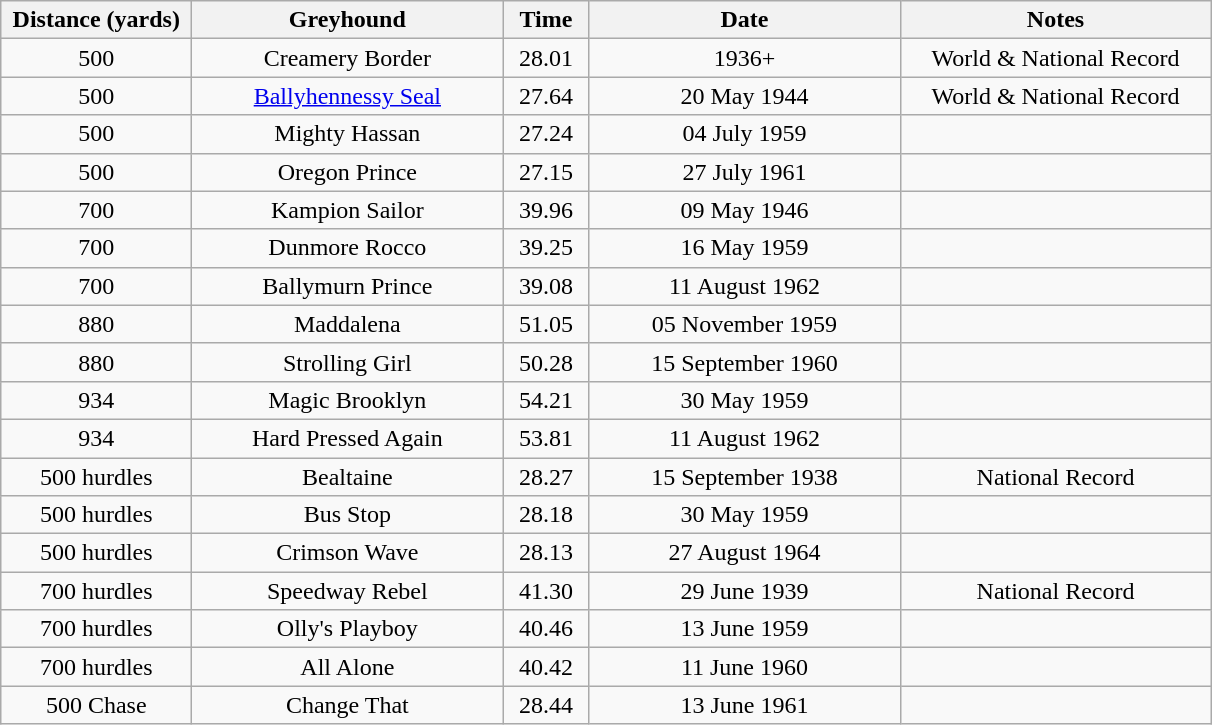<table class="wikitable" style="font-size: 100%">
<tr>
<th width=120>Distance (yards)</th>
<th width=200>Greyhound</th>
<th width=50>Time</th>
<th width=200>Date</th>
<th width=200>Notes</th>
</tr>
<tr align=center>
<td>500</td>
<td>Creamery Border</td>
<td>28.01</td>
<td>1936+</td>
<td>World & National  Record</td>
</tr>
<tr align=center>
<td>500</td>
<td><a href='#'>Ballyhennessy Seal</a></td>
<td>27.64</td>
<td>20 May 1944</td>
<td>World & National  Record</td>
</tr>
<tr align=center>
<td>500</td>
<td>Mighty Hassan</td>
<td>27.24</td>
<td>04 July 1959</td>
<td></td>
</tr>
<tr align=center>
<td>500</td>
<td>Oregon Prince</td>
<td>27.15</td>
<td>27 July 1961</td>
<td></td>
</tr>
<tr align=center>
<td>700</td>
<td>Kampion Sailor</td>
<td>39.96</td>
<td>09 May 1946</td>
<td></td>
</tr>
<tr align=center>
<td>700</td>
<td>Dunmore Rocco</td>
<td>39.25</td>
<td>16 May 1959</td>
<td></td>
</tr>
<tr align=center>
<td>700</td>
<td>Ballymurn Prince</td>
<td>39.08</td>
<td>11 August 1962</td>
<td></td>
</tr>
<tr align=center>
<td>880</td>
<td>Maddalena</td>
<td>51.05</td>
<td>05 November 1959</td>
<td></td>
</tr>
<tr align=center>
<td>880</td>
<td>Strolling Girl</td>
<td>50.28</td>
<td>15 September 1960</td>
<td></td>
</tr>
<tr align=center>
<td>934</td>
<td>Magic Brooklyn</td>
<td>54.21</td>
<td>30 May 1959</td>
<td></td>
</tr>
<tr align=center>
<td>934</td>
<td>Hard Pressed Again</td>
<td>53.81</td>
<td>11 August 1962</td>
<td></td>
</tr>
<tr align=center>
<td>500 hurdles</td>
<td>Bealtaine</td>
<td>28.27</td>
<td>15 September 1938</td>
<td>National Record</td>
</tr>
<tr align=center>
<td>500 hurdles</td>
<td>Bus Stop</td>
<td>28.18</td>
<td>30 May 1959</td>
<td></td>
</tr>
<tr align=center>
<td>500 hurdles</td>
<td>Crimson Wave</td>
<td>28.13</td>
<td>27 August 1964</td>
<td></td>
</tr>
<tr align=center>
<td>700 hurdles</td>
<td>Speedway Rebel</td>
<td>41.30</td>
<td>29 June 1939</td>
<td>National Record</td>
</tr>
<tr align=center>
<td>700 hurdles</td>
<td>Olly's Playboy</td>
<td>40.46</td>
<td>13 June 1959</td>
<td></td>
</tr>
<tr align=center>
<td>700 hurdles</td>
<td>All Alone</td>
<td>40.42</td>
<td>11 June 1960</td>
<td></td>
</tr>
<tr align=center>
<td>500 Chase</td>
<td>Change That</td>
<td>28.44</td>
<td>13 June 1961</td>
<td></td>
</tr>
</table>
